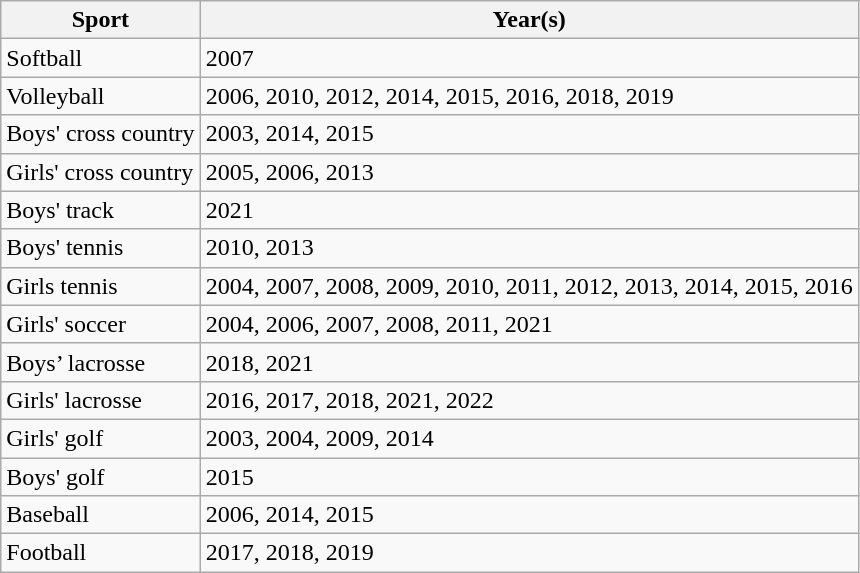<table class="wikitable">
<tr>
<th>Sport</th>
<th>Year(s)</th>
</tr>
<tr>
<td>Softball</td>
<td>2007</td>
</tr>
<tr>
<td>Volleyball</td>
<td>2006, 2010, 2012, 2014, 2015, 2016, 2018, 2019</td>
</tr>
<tr>
<td>Boys' cross country</td>
<td>2003, 2014, 2015</td>
</tr>
<tr>
<td>Girls' cross country</td>
<td>2005, 2006, 2013</td>
</tr>
<tr>
<td>Boys' track</td>
<td>2021</td>
</tr>
<tr>
<td>Boys' tennis</td>
<td>2010, 2013</td>
</tr>
<tr>
<td>Girls tennis</td>
<td>2004, 2007, 2008, 2009, 2010, 2011, 2012, 2013, 2014, 2015, 2016</td>
</tr>
<tr>
<td>Girls' soccer</td>
<td>2004, 2006, 2007, 2008, 2011, 2021</td>
</tr>
<tr>
<td>Boys’ lacrosse</td>
<td>2018, 2021</td>
</tr>
<tr>
<td>Girls' lacrosse</td>
<td>2016, 2017, 2018, 2021, 2022</td>
</tr>
<tr>
<td>Girls' golf</td>
<td>2003, 2004, 2009, 2014</td>
</tr>
<tr>
<td>Boys' golf</td>
<td>2015</td>
</tr>
<tr>
<td>Baseball</td>
<td>2006, 2014, 2015</td>
</tr>
<tr>
<td>Football</td>
<td>2017, 2018, 2019</td>
</tr>
</table>
